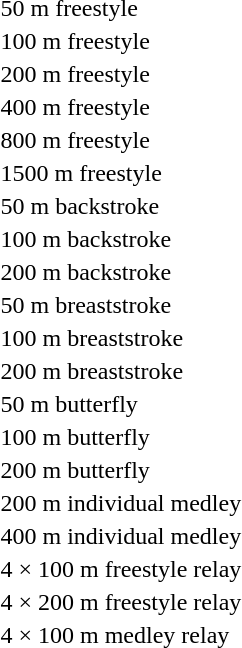<table>
<tr>
<td>50 m freestyle</td>
<td></td>
<td></td>
<td></td>
</tr>
<tr>
<td>100 m freestyle</td>
<td></td>
<td></td>
<td></td>
</tr>
<tr>
<td>200 m freestyle</td>
<td></td>
<td></td>
<td></td>
</tr>
<tr>
<td>400 m freestyle</td>
<td></td>
<td></td>
<td></td>
</tr>
<tr>
<td>800 m freestyle</td>
<td></td>
<td></td>
<td></td>
</tr>
<tr>
<td>1500 m freestyle</td>
<td></td>
<td></td>
<td></td>
</tr>
<tr>
<td>50 m backstroke</td>
<td></td>
<td></td>
<td></td>
</tr>
<tr>
<td>100 m backstroke</td>
<td></td>
<td></td>
<td></td>
</tr>
<tr>
<td>200 m backstroke</td>
<td></td>
<td></td>
<td></td>
</tr>
<tr>
<td>50 m breaststroke</td>
<td></td>
<td></td>
<td></td>
</tr>
<tr>
<td>100 m breaststroke</td>
<td></td>
<td></td>
<td></td>
</tr>
<tr>
<td>200 m breaststroke</td>
<td></td>
<td></td>
<td></td>
</tr>
<tr>
<td>50 m butterfly</td>
<td></td>
<td></td>
<td></td>
</tr>
<tr>
<td>100 m butterfly</td>
<td></td>
<td></td>
<td></td>
</tr>
<tr>
<td>200 m butterfly</td>
<td></td>
<td></td>
<td></td>
</tr>
<tr>
<td>200 m individual medley</td>
<td></td>
<td></td>
<td></td>
</tr>
<tr>
<td rowspan=2>400 m individual medley</td>
<td></td>
<td rowspan=2></td>
<td rowspan=2></td>
</tr>
<tr>
<td></td>
</tr>
<tr>
<td>4 × 100 m freestyle relay</td>
<td></td>
<td></td>
<td></td>
</tr>
<tr>
<td>4 × 200 m freestyle relay</td>
<td></td>
<td></td>
<td></td>
</tr>
<tr>
<td>4 × 100 m medley relay</td>
<td></td>
<td></td>
<td></td>
</tr>
</table>
